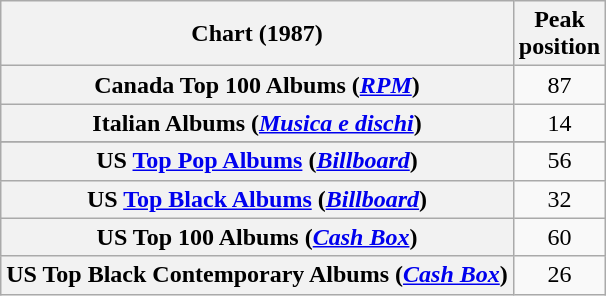<table class="wikitable sortable plainrowheaders" style="text-align:center">
<tr>
<th scope="col">Chart (1987)</th>
<th scope="col">Peak<br>position</th>
</tr>
<tr>
<th scope="row">Canada Top 100 Albums (<em><a href='#'>RPM</a></em>)</th>
<td>87</td>
</tr>
<tr>
<th scope="row">Italian Albums (<em><a href='#'>Musica e dischi</a></em>)</th>
<td>14</td>
</tr>
<tr>
</tr>
<tr>
<th scope="row">US <a href='#'>Top Pop Albums</a> (<em><a href='#'>Billboard</a></em>)</th>
<td>56</td>
</tr>
<tr>
<th scope="row">US <a href='#'>Top Black Albums</a> (<em><a href='#'>Billboard</a></em>)</th>
<td>32</td>
</tr>
<tr>
<th scope="row">US Top 100 Albums (<em><a href='#'>Cash Box</a></em>)</th>
<td>60</td>
</tr>
<tr>
<th scope="row">US Top Black Contemporary Albums (<em><a href='#'>Cash Box</a></em>)</th>
<td>26</td>
</tr>
</table>
